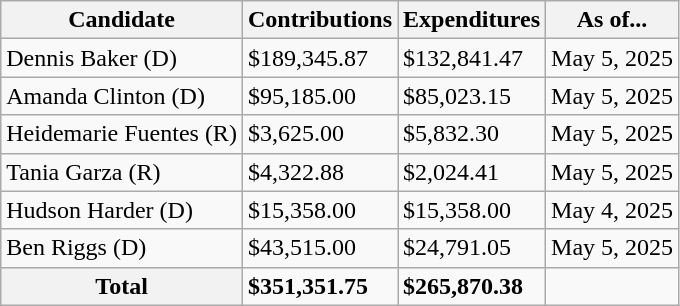<table class="wikitable col2right col3right">
<tr>
<th>Candidate</th>
<th>Contributions</th>
<th>Expenditures</th>
<th>As of...</th>
</tr>
<tr>
<td>Dennis Baker (D)</td>
<td>$189,345.87</td>
<td>$132,841.47</td>
<td>May 5, 2025</td>
</tr>
<tr>
<td>Amanda Clinton (D)</td>
<td>$95,185.00</td>
<td>$85,023.15</td>
<td>May 5, 2025</td>
</tr>
<tr>
<td>Heidemarie Fuentes (R)</td>
<td>$3,625.00</td>
<td>$5,832.30</td>
<td>May 5, 2025</td>
</tr>
<tr>
<td>Tania Garza (R)</td>
<td>$4,322.88</td>
<td>$2,024.41</td>
<td>May 5, 2025</td>
</tr>
<tr>
<td>Hudson Harder (D)</td>
<td>$15,358.00</td>
<td>$15,358.00</td>
<td>May 4, 2025</td>
</tr>
<tr>
<td>Ben Riggs (D)</td>
<td>$43,515.00</td>
<td>$24,791.05</td>
<td>May 5, 2025</td>
</tr>
<tr>
<th>Total</th>
<td><strong>$351,351.75</strong></td>
<td><strong>$265,870.38</strong></td>
</tr>
</table>
